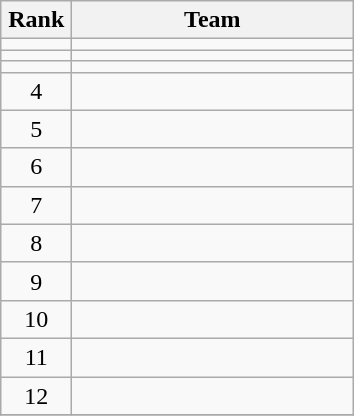<table class="wikitable" style="text-align: center;">
<tr>
<th width=40>Rank</th>
<th width=180>Team</th>
</tr>
<tr>
<td></td>
<td align=left></td>
</tr>
<tr>
<td></td>
<td align=left></td>
</tr>
<tr>
<td></td>
<td align=left></td>
</tr>
<tr>
<td>4</td>
<td align=left></td>
</tr>
<tr>
<td>5</td>
<td align=left></td>
</tr>
<tr>
<td>6</td>
<td align=left></td>
</tr>
<tr>
<td>7</td>
<td align=left></td>
</tr>
<tr>
<td>8</td>
<td align=left></td>
</tr>
<tr>
<td>9</td>
<td align=left></td>
</tr>
<tr>
<td>10</td>
<td align=left></td>
</tr>
<tr>
<td>11</td>
<td align=left></td>
</tr>
<tr>
<td>12</td>
<td align=left></td>
</tr>
<tr>
</tr>
</table>
